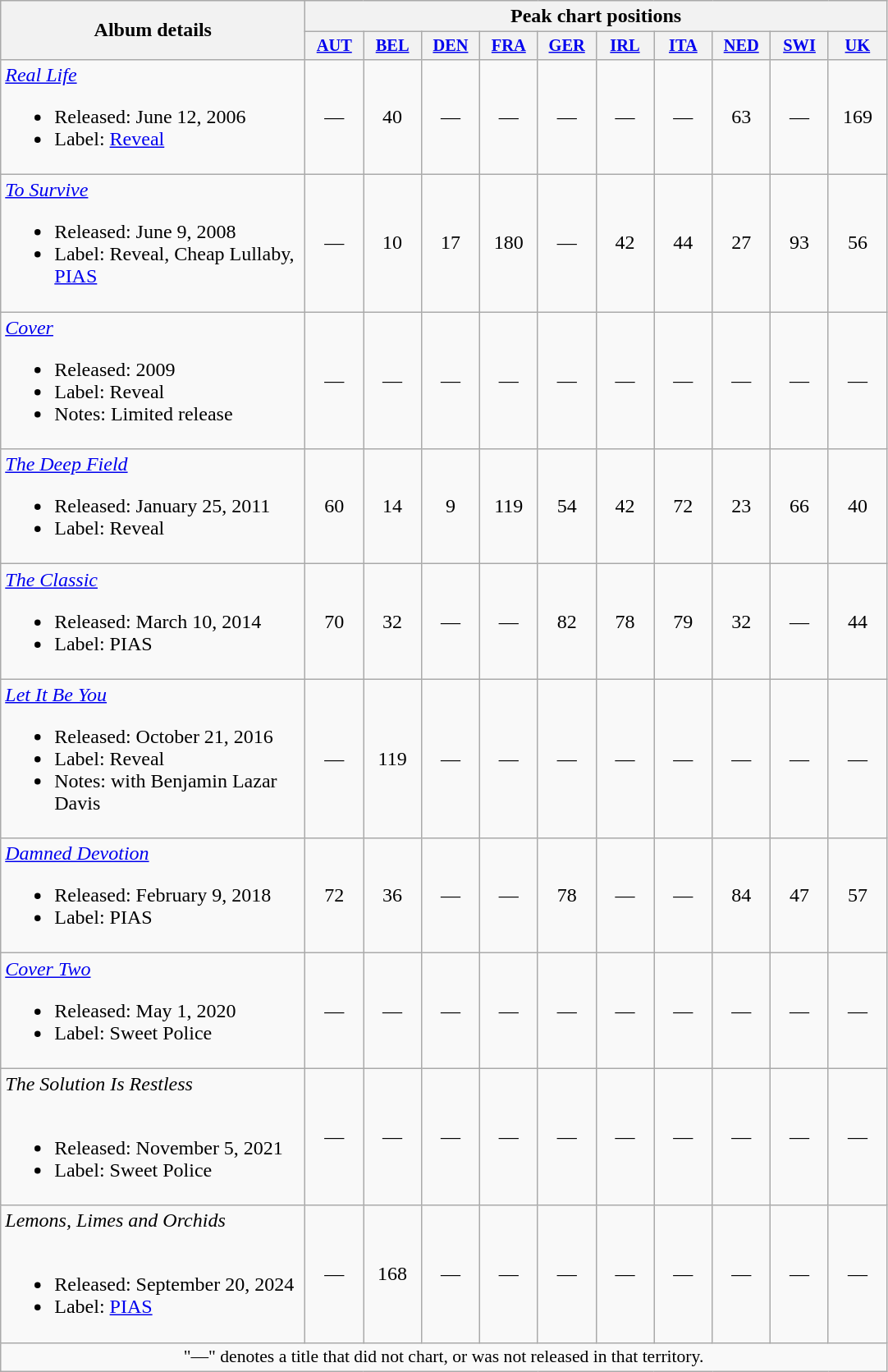<table class="wikitable" style="text-align:center;">
<tr>
<th style="width:240px;" rowspan="2">Album details</th>
<th colspan="16">Peak chart positions</th>
</tr>
<tr>
<th style="width:3em;font-size:85%"><a href='#'>AUT</a><br></th>
<th style="width:3em;font-size:85%"><a href='#'>BEL</a><br></th>
<th style="width:3em;font-size:85%"><a href='#'>DEN</a><br></th>
<th style="width:3em;font-size:85%"><a href='#'>FRA</a><br></th>
<th style="width:3em;font-size:85%"><a href='#'>GER</a><br></th>
<th style="width:3em;font-size:85%"><a href='#'>IRL</a><br></th>
<th style="width:3em;font-size:85%"><a href='#'>ITA</a><br></th>
<th style="width:3em;font-size:85%"><a href='#'>NED</a><br></th>
<th style="width:3em;font-size:85%"><a href='#'>SWI</a><br></th>
<th style="width:3em;font-size:85%"><a href='#'>UK</a><br></th>
</tr>
<tr>
<td style="text-align:left;"><em><a href='#'>Real Life</a></em><br><ul><li>Released: June 12, 2006</li><li>Label: <a href='#'>Reveal</a></li></ul></td>
<td>—</td>
<td>40</td>
<td>—</td>
<td>—</td>
<td>—</td>
<td>—</td>
<td>—</td>
<td>63</td>
<td>—</td>
<td>169</td>
</tr>
<tr>
<td style="text-align:left;"><em><a href='#'>To Survive</a></em><br><ul><li>Released: June 9, 2008</li><li>Label: Reveal, Cheap Lullaby, <a href='#'>PIAS</a></li></ul></td>
<td>—</td>
<td>10</td>
<td>17</td>
<td>180</td>
<td>—</td>
<td>42</td>
<td>44</td>
<td>27</td>
<td>93</td>
<td>56</td>
</tr>
<tr>
<td style="text-align:left;"><em><a href='#'>Cover</a></em><br><ul><li>Released: 2009</li><li>Label: Reveal</li><li>Notes: Limited release</li></ul></td>
<td>—</td>
<td>—</td>
<td>—</td>
<td>—</td>
<td>—</td>
<td>—</td>
<td>—</td>
<td>—</td>
<td>—</td>
<td>—</td>
</tr>
<tr>
<td style="text-align:left;"><em><a href='#'>The Deep Field</a></em><br><ul><li>Released: January 25, 2011</li><li>Label: Reveal</li></ul></td>
<td>60</td>
<td>14</td>
<td>9</td>
<td>119</td>
<td>54</td>
<td>42</td>
<td>72</td>
<td>23</td>
<td>66</td>
<td>40</td>
</tr>
<tr>
<td style="text-align:left;"><em><a href='#'>The Classic</a></em><br><ul><li>Released: March 10, 2014</li><li>Label: PIAS</li></ul></td>
<td>70</td>
<td>32</td>
<td>—</td>
<td>—</td>
<td>82</td>
<td>78</td>
<td>79</td>
<td>32</td>
<td>—</td>
<td>44</td>
</tr>
<tr>
<td style="text-align:left;"><em><a href='#'>Let It Be You</a></em><br><ul><li>Released: October 21, 2016</li><li>Label: Reveal</li><li>Notes: with Benjamin Lazar Davis</li></ul></td>
<td>—</td>
<td>119</td>
<td>—</td>
<td>—</td>
<td>—</td>
<td>—</td>
<td>—</td>
<td>—</td>
<td>—</td>
<td>—</td>
</tr>
<tr>
<td style="text-align:left;"><em><a href='#'>Damned Devotion</a></em><br><ul><li>Released: February 9, 2018</li><li>Label: PIAS</li></ul></td>
<td>72</td>
<td>36</td>
<td>—</td>
<td>—</td>
<td>78</td>
<td>—</td>
<td>—</td>
<td>84</td>
<td>47</td>
<td>57</td>
</tr>
<tr>
<td style="text-align:left;"><em><a href='#'>Cover Two</a></em><br><ul><li>Released: May 1, 2020</li><li>Label: Sweet Police</li></ul></td>
<td>—</td>
<td>—</td>
<td>—</td>
<td>—</td>
<td>—</td>
<td>—</td>
<td>—</td>
<td>—</td>
<td>—</td>
<td>—</td>
</tr>
<tr>
<td style="text-align:left;"><em>The Solution Is Restless</em><br><br><ul><li>Released: November 5, 2021</li><li>Label: Sweet Police</li></ul></td>
<td>—</td>
<td>—</td>
<td>—</td>
<td>—</td>
<td>—</td>
<td>—</td>
<td>—</td>
<td>—</td>
<td>—</td>
<td>—</td>
</tr>
<tr>
<td style="text-align:left;"><em>Lemons, Limes and Orchids</em><br><br><ul><li>Released: September 20, 2024</li><li>Label: <a href='#'>PIAS</a></li></ul></td>
<td>—</td>
<td>168</td>
<td>—</td>
<td>—</td>
<td>—</td>
<td>—</td>
<td>—</td>
<td>—</td>
<td>—</td>
<td>—</td>
</tr>
<tr>
<td colspan="19" style="font-size:90%">"—" denotes a title that did not chart, or was not released in that territory.</td>
</tr>
</table>
